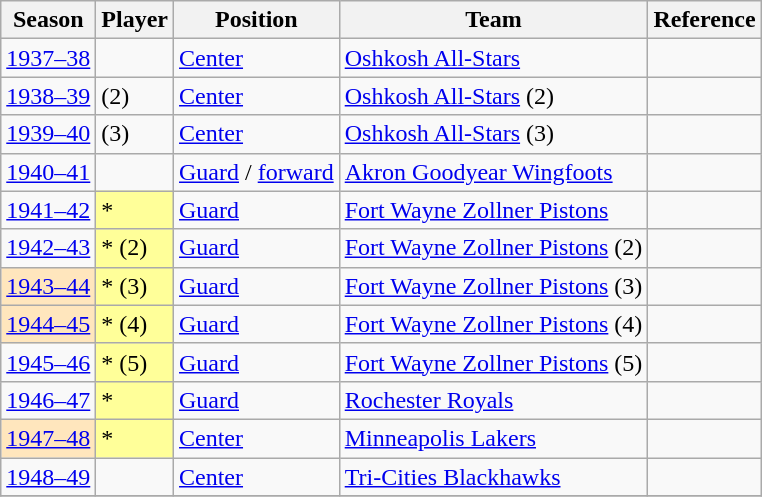<table class="wikitable sortable">
<tr>
<th>Season</th>
<th>Player</th>
<th>Position</th>
<th>Team</th>
<th class="unsortable">Reference</th>
</tr>
<tr>
<td><a href='#'>1937–38</a></td>
<td></td>
<td><a href='#'>Center</a></td>
<td><a href='#'>Oshkosh All-Stars</a></td>
<td align="center"></td>
</tr>
<tr>
<td><a href='#'>1938–39</a></td>
<td> (2)</td>
<td><a href='#'>Center</a></td>
<td><a href='#'>Oshkosh All-Stars</a> (2)</td>
<td align="center"></td>
</tr>
<tr>
<td><a href='#'>1939–40</a></td>
<td> (3)</td>
<td><a href='#'>Center</a></td>
<td><a href='#'>Oshkosh All-Stars</a> (3)</td>
<td align="center"></td>
</tr>
<tr>
<td><a href='#'>1940–41</a></td>
<td></td>
<td><a href='#'>Guard</a> / <a href='#'>forward</a></td>
<td><a href='#'>Akron Goodyear Wingfoots</a></td>
<td align="center"></td>
</tr>
<tr>
<td><a href='#'>1941–42</a></td>
<td style="background-color:#FFFF99">*</td>
<td><a href='#'>Guard</a></td>
<td><a href='#'>Fort Wayne Zollner Pistons</a></td>
<td align="center"></td>
</tr>
<tr>
<td><a href='#'>1942–43</a></td>
<td style="background-color:#FFFF99">* (2)</td>
<td><a href='#'>Guard</a></td>
<td><a href='#'>Fort Wayne Zollner Pistons</a> (2)</td>
<td align="center"></td>
</tr>
<tr>
<td style="background-color:#FFE6BD"><a href='#'>1943–44</a></td>
<td style="background-color:#FFFF99">* (3)</td>
<td><a href='#'>Guard</a></td>
<td><a href='#'>Fort Wayne Zollner Pistons</a> (3)</td>
<td align="center"></td>
</tr>
<tr>
<td style="background-color:#FFE6BD"><a href='#'>1944–45</a></td>
<td style="background-color:#FFFF99">* (4)</td>
<td><a href='#'>Guard</a></td>
<td><a href='#'>Fort Wayne Zollner Pistons</a> (4)</td>
<td align="center"></td>
</tr>
<tr>
<td><a href='#'>1945–46</a></td>
<td style="background-color:#FFFF99">* (5)</td>
<td><a href='#'>Guard</a></td>
<td><a href='#'>Fort Wayne Zollner Pistons</a> (5)</td>
<td align="center"></td>
</tr>
<tr>
<td><a href='#'>1946–47</a></td>
<td style="background-color:#FFFF99">*</td>
<td><a href='#'>Guard</a></td>
<td><a href='#'>Rochester Royals</a></td>
<td align="center"></td>
</tr>
<tr>
<td style="background-color:#FFE6BD"><a href='#'>1947–48</a></td>
<td style="background-color:#FFFF99">*</td>
<td><a href='#'>Center</a></td>
<td><a href='#'>Minneapolis Lakers</a></td>
<td align="center"></td>
</tr>
<tr>
<td><a href='#'>1948–49</a></td>
<td></td>
<td><a href='#'>Center</a></td>
<td><a href='#'>Tri-Cities Blackhawks</a></td>
<td align="center"></td>
</tr>
<tr>
</tr>
</table>
